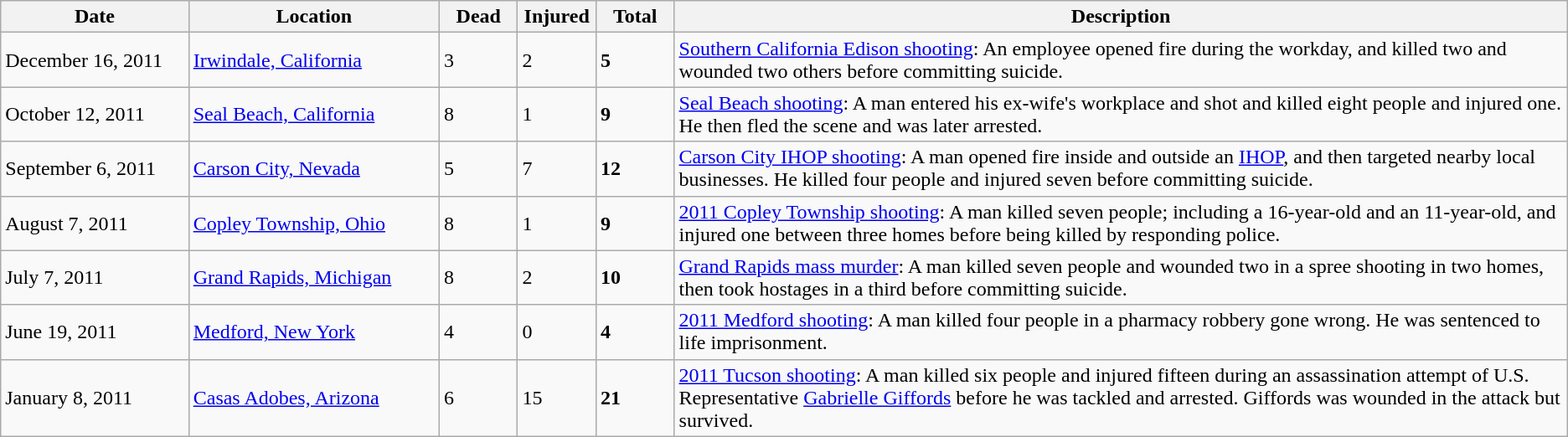<table class="wikitable sortable">
<tr>
<th width=12%>Date</th>
<th width=16%>Location</th>
<th width=5%>Dead</th>
<th width=5%>Injured</th>
<th width=5%>Total</th>
<th width=60%>Description</th>
</tr>
<tr>
<td>December 16, 2011</td>
<td><a href='#'>Irwindale, California</a></td>
<td>3</td>
<td>2</td>
<td><strong>5</strong></td>
<td><a href='#'>Southern California Edison shooting</a>: An employee opened fire during the workday, and killed two and wounded two others before committing suicide.</td>
</tr>
<tr>
<td>October 12, 2011</td>
<td><a href='#'>Seal Beach, California</a></td>
<td>8</td>
<td>1</td>
<td><strong>9</strong></td>
<td><a href='#'>Seal Beach shooting</a>: A man entered his ex-wife's workplace and shot and killed eight people and injured one. He then fled the scene and was later arrested.</td>
</tr>
<tr>
<td>September 6, 2011</td>
<td><a href='#'>Carson City, Nevada</a></td>
<td>5</td>
<td>7</td>
<td><strong>12</strong></td>
<td><a href='#'>Carson City IHOP shooting</a>: A man opened fire inside and outside an <a href='#'>IHOP</a>, and then targeted nearby local businesses. He killed four people and injured seven before committing suicide.</td>
</tr>
<tr>
<td>August 7, 2011</td>
<td><a href='#'>Copley Township, Ohio</a></td>
<td>8</td>
<td>1</td>
<td><strong>9</strong></td>
<td><a href='#'>2011 Copley Township shooting</a>: A man killed seven people; including a 16-year-old and an 11-year-old, and injured one between three homes before being killed by responding police.</td>
</tr>
<tr>
<td>July 7, 2011</td>
<td><a href='#'>Grand Rapids, Michigan</a></td>
<td>8</td>
<td>2</td>
<td><strong>10</strong></td>
<td><a href='#'>Grand Rapids mass murder</a>: A man killed seven people and wounded two in a spree shooting in two homes, then took hostages in a third before committing suicide.</td>
</tr>
<tr>
<td>June 19, 2011</td>
<td><a href='#'>Medford, New York</a></td>
<td>4</td>
<td>0</td>
<td><strong>4</strong></td>
<td><a href='#'>2011 Medford shooting</a>: A man killed four people in a pharmacy robbery gone wrong. He was sentenced to life imprisonment.</td>
</tr>
<tr>
<td>January 8, 2011</td>
<td><a href='#'>Casas Adobes, Arizona</a></td>
<td>6</td>
<td>15</td>
<td><strong>21</strong></td>
<td><a href='#'>2011 Tucson shooting</a>: A man killed six people and injured fifteen during an assassination attempt of U.S. Representative <a href='#'>Gabrielle Giffords</a> before he was tackled and arrested. Giffords was wounded in the attack but survived.</td>
</tr>
</table>
